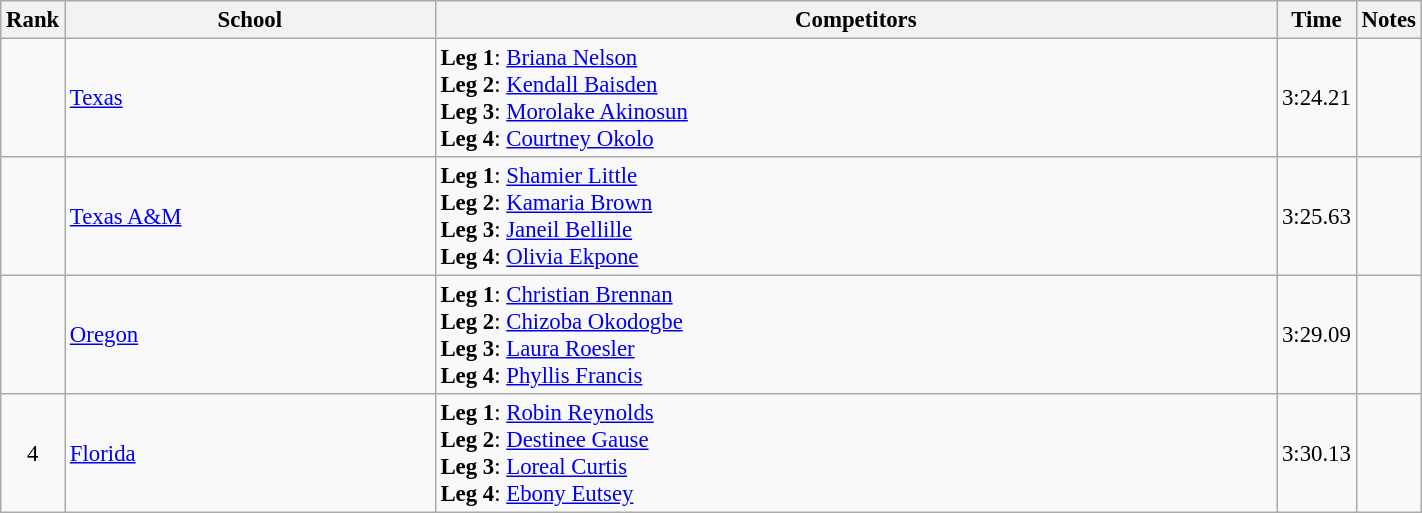<table class="wikitable sortable" width=75% style="text-align:center; font-size:95%">
<tr>
<th width=15>Rank</th>
<th width=300>School</th>
<th width=700>Competitors</th>
<th width=15>Time</th>
<th width=15>Notes</th>
</tr>
<tr>
<td></td>
<td align=left><a href='#'>Texas</a></td>
<td align=left><strong>Leg 1</strong>: <a href='#'>Briana Nelson</a> <br> <strong>Leg 2</strong>: <a href='#'>Kendall Baisden</a> <br> <strong>Leg 3</strong>: <a href='#'>Morolake Akinosun</a> <br> <strong>Leg 4</strong>: <a href='#'>Courtney Okolo</a></td>
<td>3:24.21</td>
<td></td>
</tr>
<tr>
<td></td>
<td align=left><a href='#'>Texas A&M</a></td>
<td align=left><strong>Leg 1</strong>: <a href='#'>Shamier Little</a> <br> <strong>Leg 2</strong>: <a href='#'>Kamaria Brown</a> <br> <strong>Leg 3</strong>: <a href='#'>Janeil Bellille</a> <br> <strong>Leg 4</strong>: <a href='#'>Olivia Ekpone</a></td>
<td>3:25.63</td>
<td></td>
</tr>
<tr>
<td></td>
<td align=left><a href='#'>Oregon</a></td>
<td align=left><strong>Leg 1</strong>: <a href='#'>Christian Brennan</a> <br> <strong>Leg 2</strong>: <a href='#'>Chizoba Okodogbe</a> <br> <strong>Leg 3</strong>: <a href='#'>Laura Roesler</a> <br> <strong>Leg 4</strong>: <a href='#'>Phyllis Francis</a></td>
<td>3:29.09</td>
<td></td>
</tr>
<tr>
<td>4</td>
<td align=left><a href='#'>Florida</a></td>
<td align=left><strong>Leg 1</strong>: <a href='#'>Robin Reynolds</a> <br> <strong>Leg 2</strong>: <a href='#'>Destinee Gause</a> <br> <strong>Leg 3</strong>: <a href='#'>Loreal Curtis</a> <br> <strong>Leg 4</strong>: <a href='#'>Ebony Eutsey</a></td>
<td>3:30.13</td>
<td></td>
</tr>
</table>
